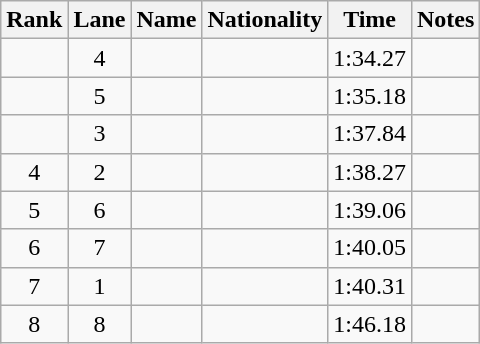<table class="wikitable sortable" style="text-align:center">
<tr>
<th>Rank</th>
<th>Lane</th>
<th>Name</th>
<th>Nationality</th>
<th>Time</th>
<th>Notes</th>
</tr>
<tr>
<td></td>
<td>4</td>
<td align=left></td>
<td align=left></td>
<td>1:34.27</td>
<td></td>
</tr>
<tr>
<td></td>
<td>5</td>
<td align=left></td>
<td align=left></td>
<td>1:35.18</td>
<td></td>
</tr>
<tr>
<td></td>
<td>3</td>
<td align=left></td>
<td align=left></td>
<td>1:37.84</td>
<td></td>
</tr>
<tr>
<td>4</td>
<td>2</td>
<td align=left></td>
<td align=left></td>
<td>1:38.27</td>
<td></td>
</tr>
<tr>
<td>5</td>
<td>6</td>
<td align=left></td>
<td align=left></td>
<td>1:39.06</td>
<td></td>
</tr>
<tr>
<td>6</td>
<td>7</td>
<td align=left></td>
<td align=left></td>
<td>1:40.05</td>
<td></td>
</tr>
<tr>
<td>7</td>
<td>1</td>
<td align=left></td>
<td align=left></td>
<td>1:40.31</td>
<td></td>
</tr>
<tr>
<td>8</td>
<td>8</td>
<td align=left></td>
<td align=left></td>
<td>1:46.18</td>
<td></td>
</tr>
</table>
